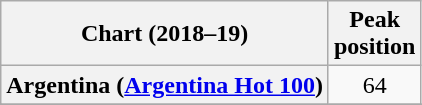<table class="wikitable sortable plainrowheaders" style="text-align:center">
<tr>
<th scope="col">Chart (2018–19)</th>
<th scope="col">Peak<br> position</th>
</tr>
<tr>
<th scope="row">Argentina (<a href='#'>Argentina Hot 100</a>)</th>
<td>64</td>
</tr>
<tr>
</tr>
<tr>
</tr>
</table>
